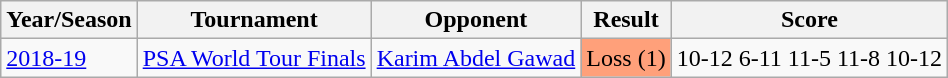<table class="wikitable">
<tr>
<th>Year/Season</th>
<th>Tournament</th>
<th>Opponent</th>
<th>Result</th>
<th>Score</th>
</tr>
<tr>
<td><a href='#'>2018-19</a></td>
<td><a href='#'>PSA World Tour Finals</a></td>
<td><a href='#'>Karim Abdel Gawad</a></td>
<td bgcolor="ffa07a">Loss (1)</td>
<td>10-12 6-11 11-5 11-8 10-12</td>
</tr>
</table>
